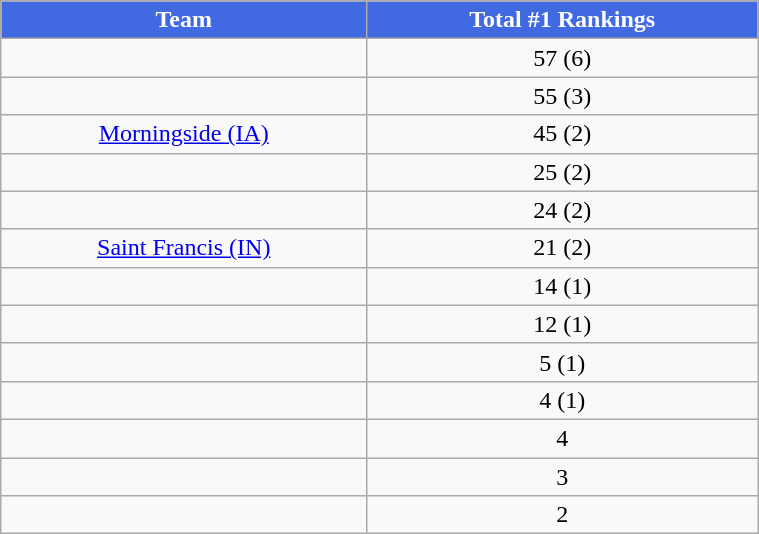<table class="wikitable" style="width:40%;">
<tr>
<th style="background:#4169E1; color:white;">Team</th>
<th style="background:#4169E1; color:white;">Total #1 Rankings</th>
</tr>
<tr style="text-align:center;">
<td></td>
<td>57 (6)</td>
</tr>
<tr style="text-align:center;">
<td></td>
<td>55 (3)</td>
</tr>
<tr style="text-align:center;">
<td><a href='#'>Morningside (IA)</a></td>
<td>45 (2)</td>
</tr>
<tr style="text-align:center;">
<td></td>
<td>25 (2)</td>
</tr>
<tr style="text-align:center;">
<td></td>
<td>24 (2)</td>
</tr>
<tr style="text-align:center;">
<td><a href='#'>Saint Francis (IN)</a></td>
<td>21 (2)</td>
</tr>
<tr style="text-align:center;">
<td></td>
<td>14 (1)</td>
</tr>
<tr style="text-align:center;">
<td></td>
<td>12 (1)</td>
</tr>
<tr style="text-align:center;">
<td></td>
<td>5 (1)</td>
</tr>
<tr style="text-align:center;">
<td></td>
<td>4 (1)</td>
</tr>
<tr style="text-align:center;">
<td></td>
<td>4</td>
</tr>
<tr style="text-align:center;">
<td></td>
<td>3</td>
</tr>
<tr style="text-align:center;">
<td></td>
<td>2</td>
</tr>
</table>
